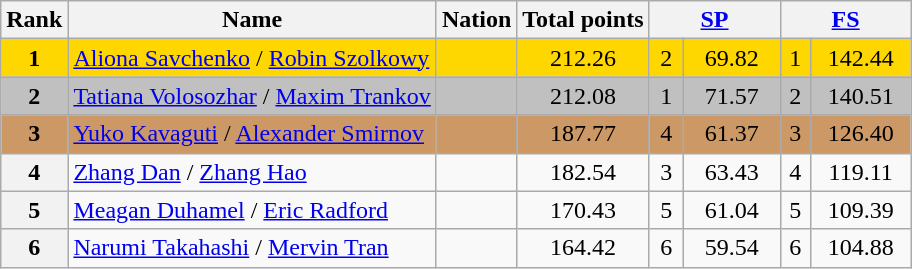<table class="wikitable sortable">
<tr>
<th>Rank</th>
<th>Name</th>
<th>Nation</th>
<th>Total points</th>
<th colspan="2" width="80px"><a href='#'>SP</a></th>
<th colspan="2" width="80px"><a href='#'>FS</a></th>
</tr>
<tr bgcolor="gold">
<td align="center"><strong>1</strong></td>
<td><a href='#'>Aliona Savchenko</a> / <a href='#'>Robin Szolkowy</a></td>
<td></td>
<td align="center">212.26</td>
<td align="center">2</td>
<td align="center">69.82</td>
<td align="center">1</td>
<td align="center">142.44</td>
</tr>
<tr bgcolor="silver">
<td align="center"><strong>2</strong></td>
<td><a href='#'>Tatiana Volosozhar</a> / <a href='#'>Maxim Trankov</a></td>
<td></td>
<td align="center">212.08</td>
<td align="center">1</td>
<td align="center">71.57</td>
<td align="center">2</td>
<td align="center">140.51</td>
</tr>
<tr bgcolor="cc9966">
<td align="center"><strong>3</strong></td>
<td><a href='#'>Yuko Kavaguti</a> / <a href='#'>Alexander Smirnov</a></td>
<td></td>
<td align="center">187.77</td>
<td align="center">4</td>
<td align="center">61.37</td>
<td align="center">3</td>
<td align="center">126.40</td>
</tr>
<tr>
<th>4</th>
<td><a href='#'>Zhang Dan</a> / <a href='#'>Zhang Hao</a></td>
<td></td>
<td align="center">182.54</td>
<td align="center">3</td>
<td align="center">63.43</td>
<td align="center">4</td>
<td align="center">119.11</td>
</tr>
<tr>
<th>5</th>
<td><a href='#'>Meagan Duhamel</a> / <a href='#'>Eric Radford</a></td>
<td></td>
<td align="center">170.43</td>
<td align="center">5</td>
<td align="center">61.04</td>
<td align="center">5</td>
<td align="center">109.39</td>
</tr>
<tr>
<th>6</th>
<td><a href='#'>Narumi Takahashi</a> / <a href='#'>Mervin Tran</a></td>
<td></td>
<td align="center">164.42</td>
<td align="center">6</td>
<td align="center">59.54</td>
<td align="center">6</td>
<td align="center">104.88</td>
</tr>
</table>
